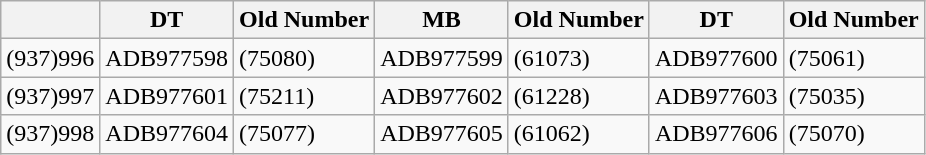<table class="wikitable">
<tr>
<th></th>
<th>DT</th>
<th>Old Number</th>
<th>MB</th>
<th>Old Number</th>
<th>DT</th>
<th>Old Number</th>
</tr>
<tr>
<td>(937)996</td>
<td>ADB977598</td>
<td>(75080)</td>
<td>ADB977599</td>
<td>(61073)</td>
<td>ADB977600</td>
<td>(75061)</td>
</tr>
<tr>
<td>(937)997</td>
<td>ADB977601</td>
<td>(75211)</td>
<td>ADB977602</td>
<td>(61228)</td>
<td>ADB977603</td>
<td>(75035)</td>
</tr>
<tr>
<td>(937)998</td>
<td>ADB977604</td>
<td>(75077)</td>
<td>ADB977605</td>
<td>(61062)</td>
<td>ADB977606</td>
<td>(75070)</td>
</tr>
</table>
